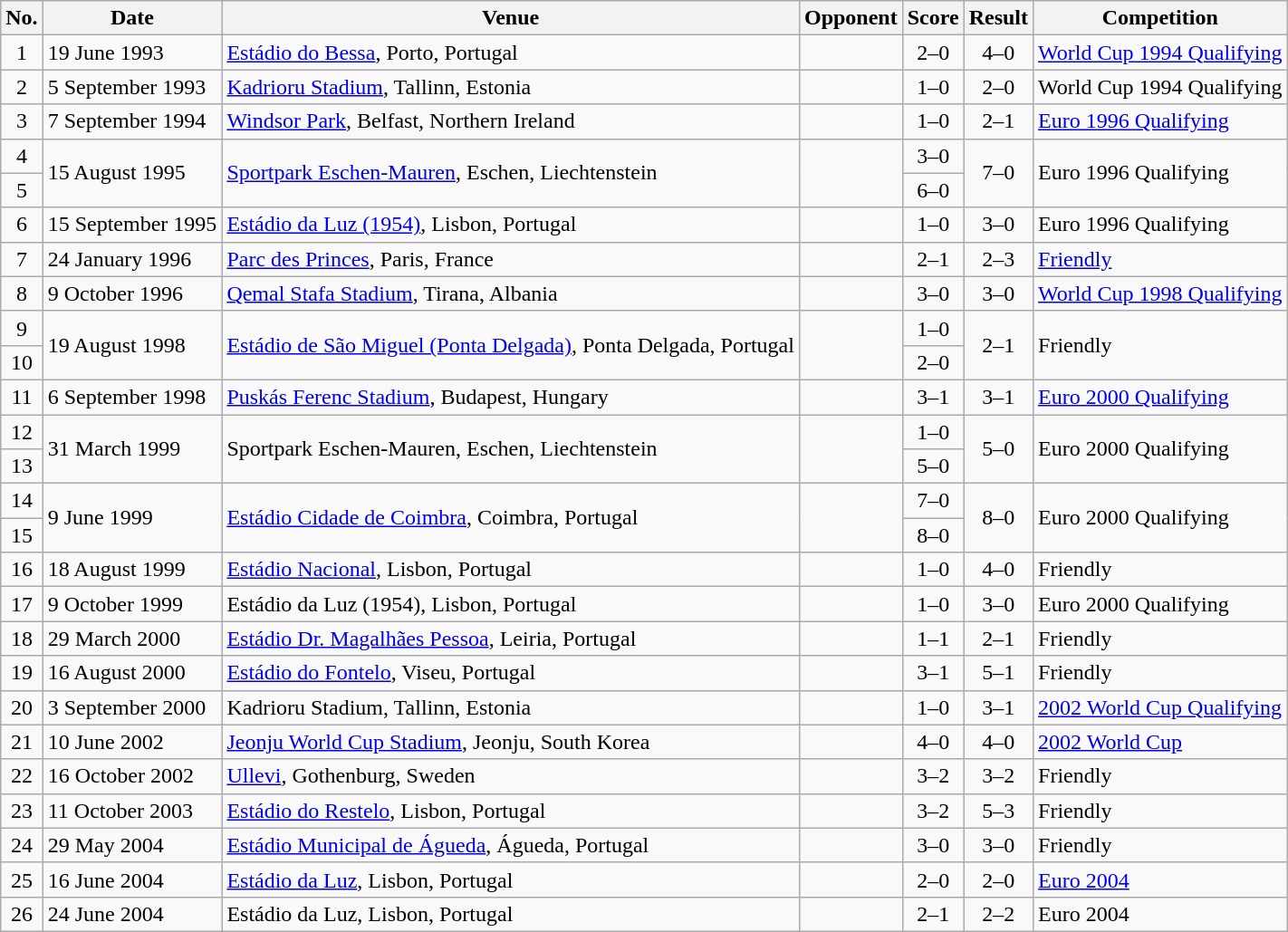<table class="wikitable sortable">
<tr>
<th scope="col">No.</th>
<th scope="col">Date</th>
<th scope="col">Venue</th>
<th scope="col">Opponent</th>
<th scope="col">Score</th>
<th scope="col">Result</th>
<th scope="col">Competition</th>
</tr>
<tr>
<td align="center">1</td>
<td>19 June 1993</td>
<td><a href='#'>Estádio do Bessa</a>, Porto, Portugal</td>
<td></td>
<td align="center">2–0</td>
<td align="center">4–0</td>
<td><a href='#'>World Cup 1994 Qualifying</a></td>
</tr>
<tr>
<td align="center">2</td>
<td>5 September 1993</td>
<td><a href='#'>Kadrioru Stadium</a>, Tallinn, Estonia</td>
<td></td>
<td align="center">1–0</td>
<td align="center">2–0</td>
<td>World Cup 1994 Qualifying</td>
</tr>
<tr>
<td align="center">3</td>
<td>7 September 1994</td>
<td><a href='#'>Windsor Park</a>, Belfast, Northern Ireland</td>
<td></td>
<td align="center">1–0</td>
<td align="center">2–1</td>
<td><a href='#'>Euro 1996 Qualifying</a></td>
</tr>
<tr>
<td align="center">4</td>
<td rowspan="2">15 August 1995</td>
<td rowspan="2"><a href='#'>Sportpark Eschen-Mauren</a>, Eschen, Liechtenstein</td>
<td rowspan="2"></td>
<td align="center">3–0</td>
<td rowspan="2" style="text-align:center">7–0</td>
<td rowspan="2">Euro 1996 Qualifying</td>
</tr>
<tr>
<td align="center">5</td>
<td align="center">6–0</td>
</tr>
<tr>
<td align="center">6</td>
<td>15 September 1995</td>
<td><a href='#'>Estádio da Luz (1954)</a>, Lisbon, Portugal</td>
<td></td>
<td align="center">1–0</td>
<td align="center">3–0</td>
<td>Euro 1996 Qualifying</td>
</tr>
<tr>
<td align="center">7</td>
<td>24 January 1996</td>
<td><a href='#'>Parc des Princes</a>, Paris, France</td>
<td></td>
<td align="center">2–1</td>
<td align="center">2–3</td>
<td><a href='#'>Friendly</a></td>
</tr>
<tr>
<td align="center">8</td>
<td>9 October 1996</td>
<td><a href='#'>Qemal Stafa Stadium</a>, Tirana, Albania</td>
<td></td>
<td align="center">3–0</td>
<td align="center">3–0</td>
<td><a href='#'>World Cup 1998 Qualifying</a></td>
</tr>
<tr>
<td align="center">9</td>
<td rowspan="2">19 August 1998</td>
<td rowspan="2"><a href='#'>Estádio de São Miguel (Ponta Delgada)</a>, Ponta Delgada, Portugal</td>
<td rowspan="2"></td>
<td align="center">1–0</td>
<td rowspan="2" style="text-align:center">2–1</td>
<td rowspan="2">Friendly</td>
</tr>
<tr>
<td align="center">10</td>
<td align="center">2–0</td>
</tr>
<tr>
<td align="center">11</td>
<td>6 September 1998</td>
<td><a href='#'>Puskás Ferenc Stadium</a>, Budapest, Hungary</td>
<td></td>
<td align="center">3–1</td>
<td align="center">3–1</td>
<td><a href='#'>Euro 2000 Qualifying</a></td>
</tr>
<tr>
<td align="center">12</td>
<td rowspan="2">31 March 1999</td>
<td rowspan="2">Sportpark Eschen-Mauren, Eschen, Liechtenstein</td>
<td rowspan="2"></td>
<td align="center">1–0</td>
<td rowspan="2" style="text-align:center">5–0</td>
<td rowspan="2">Euro 2000 Qualifying</td>
</tr>
<tr>
<td align="center">13</td>
<td align="center">5–0</td>
</tr>
<tr>
<td align="center">14</td>
<td rowspan="2">9 June 1999</td>
<td rowspan="2"><a href='#'>Estádio Cidade de Coimbra</a>, Coimbra, Portugal</td>
<td rowspan="2"></td>
<td align="center">7–0</td>
<td rowspan="2" style="text-align:center">8–0</td>
<td rowspan="2">Euro 2000 Qualifying</td>
</tr>
<tr>
<td align="center">15</td>
<td align="center">8–0</td>
</tr>
<tr>
<td align="center">16</td>
<td>18 August 1999</td>
<td><a href='#'>Estádio Nacional</a>, Lisbon, Portugal</td>
<td></td>
<td align="center">1–0</td>
<td align="center">4–0</td>
<td>Friendly</td>
</tr>
<tr>
<td align="center">17</td>
<td>9 October 1999</td>
<td>Estádio da Luz (1954), Lisbon, Portugal</td>
<td></td>
<td align="center">1–0</td>
<td align="center">3–0</td>
<td>Euro 2000 Qualifying</td>
</tr>
<tr>
<td align="center">18</td>
<td>29 March 2000</td>
<td><a href='#'>Estádio Dr. Magalhães Pessoa</a>, Leiria, Portugal</td>
<td></td>
<td align="center">1–1</td>
<td align="center">2–1</td>
<td>Friendly</td>
</tr>
<tr>
<td align="center">19</td>
<td>16 August 2000</td>
<td><a href='#'>Estádio do Fontelo</a>, Viseu, Portugal</td>
<td></td>
<td align="center">3–1</td>
<td align="center">5–1</td>
<td>Friendly</td>
</tr>
<tr>
<td align="center">20</td>
<td>3 September 2000</td>
<td>Kadrioru Stadium, Tallinn, Estonia</td>
<td></td>
<td align="center">1–0</td>
<td align="center">3–1</td>
<td><a href='#'>2002 World Cup Qualifying</a></td>
</tr>
<tr>
<td align="center">21</td>
<td>10 June 2002</td>
<td><a href='#'>Jeonju World Cup Stadium</a>, Jeonju, South Korea</td>
<td></td>
<td align="center">4–0</td>
<td align="center">4–0</td>
<td><a href='#'>2002 World Cup</a></td>
</tr>
<tr>
<td align="center">22</td>
<td>16 October 2002</td>
<td><a href='#'>Ullevi</a>, Gothenburg, Sweden</td>
<td></td>
<td align="center">3–2</td>
<td align="center">3–2</td>
<td>Friendly</td>
</tr>
<tr>
<td align="center">23</td>
<td>11 October 2003</td>
<td><a href='#'>Estádio do Restelo</a>, Lisbon, Portugal</td>
<td></td>
<td align="center">3–2</td>
<td align="center">5–3</td>
<td>Friendly</td>
</tr>
<tr>
<td align="center">24</td>
<td>29 May 2004</td>
<td><a href='#'>Estádio Municipal de Águeda</a>, Águeda, Portugal</td>
<td></td>
<td align="center">3–0</td>
<td align="center">3–0</td>
<td>Friendly</td>
</tr>
<tr>
<td align="center">25</td>
<td>16 June 2004</td>
<td><a href='#'>Estádio da Luz</a>, Lisbon, Portugal</td>
<td></td>
<td align="center">2–0</td>
<td align="center">2–0</td>
<td><a href='#'>Euro 2004</a></td>
</tr>
<tr>
<td align="center">26</td>
<td>24 June 2004</td>
<td>Estádio da Luz, Lisbon, Portugal</td>
<td></td>
<td align="center">2–1</td>
<td align="center">2–2</td>
<td>Euro 2004</td>
</tr>
</table>
